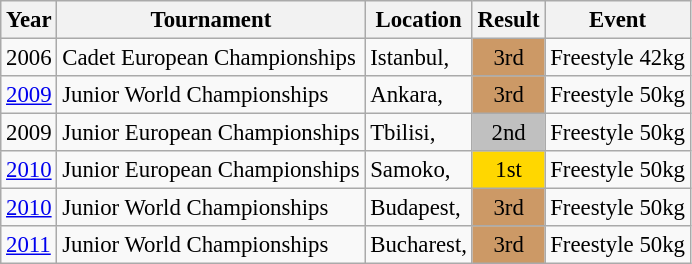<table class="wikitable" style="font-size:95%;">
<tr>
<th>Year</th>
<th>Tournament</th>
<th>Location</th>
<th>Result</th>
<th>Event</th>
</tr>
<tr>
<td>2006</td>
<td>Cadet European Championships</td>
<td>Istanbul, </td>
<td align="center" bgcolor="cc9966">3rd</td>
<td>Freestyle 42kg</td>
</tr>
<tr>
<td><a href='#'>2009</a></td>
<td>Junior World Championships</td>
<td>Ankara, </td>
<td align="center" bgcolor="cc9966">3rd</td>
<td>Freestyle 50kg</td>
</tr>
<tr>
<td>2009</td>
<td>Junior European Championships</td>
<td>Tbilisi, </td>
<td align="center" bgcolor="silver">2nd</td>
<td>Freestyle 50kg</td>
</tr>
<tr>
<td><a href='#'>2010</a></td>
<td>Junior European Championships</td>
<td>Samoko, </td>
<td align="center" bgcolor="gold">1st</td>
<td>Freestyle 50kg</td>
</tr>
<tr>
<td><a href='#'>2010</a></td>
<td>Junior World Championships</td>
<td>Budapest, </td>
<td align="center" bgcolor="cc9966">3rd</td>
<td>Freestyle 50kg</td>
</tr>
<tr>
<td><a href='#'>2011</a></td>
<td>Junior World Championships</td>
<td>Bucharest, </td>
<td align="center" bgcolor="cc9966">3rd</td>
<td>Freestyle 50kg</td>
</tr>
</table>
